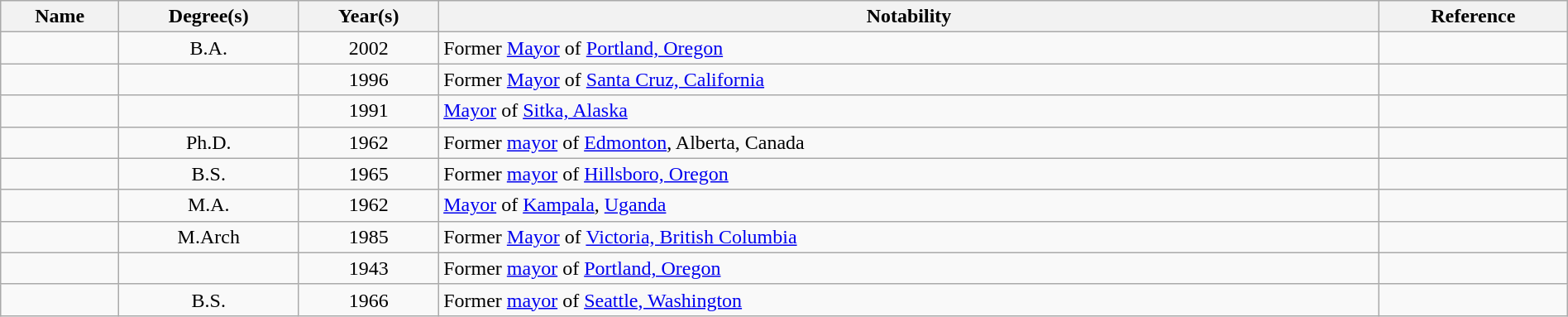<table class="wikitable sortable" style="width:100%">
<tr>
<th width="* ">Name</th>
<th>Degree(s)</th>
<th>Year(s)</th>
<th width="60%" class="unsortable">Notability</th>
<th width="* " class="unsortable">Reference</th>
</tr>
<tr>
<td></td>
<td align="center">B.A.</td>
<td align="center">2002</td>
<td>Former <a href='#'>Mayor</a> of <a href='#'>Portland, Oregon</a></td>
<td align="center"></td>
</tr>
<tr>
<td></td>
<td align="center"></td>
<td align="center">1996</td>
<td>Former <a href='#'>Mayor</a> of <a href='#'>Santa Cruz, California</a></td>
<td align="center"></td>
</tr>
<tr>
<td></td>
<td align="center"></td>
<td align="center">1991</td>
<td><a href='#'>Mayor</a> of <a href='#'>Sitka, Alaska</a></td>
<td align="center"></td>
</tr>
<tr>
<td></td>
<td align="center">Ph.D.</td>
<td align="center">1962</td>
<td>Former <a href='#'>mayor</a> of <a href='#'>Edmonton</a>, Alberta, Canada</td>
<td align="center"></td>
</tr>
<tr>
<td></td>
<td align="center">B.S.</td>
<td align="center">1965</td>
<td>Former <a href='#'>mayor</a> of <a href='#'>Hillsboro, Oregon</a></td>
<td align="center"></td>
</tr>
<tr>
<td></td>
<td align="center">M.A.</td>
<td align="center">1962</td>
<td><a href='#'>Mayor</a> of <a href='#'>Kampala</a>, <a href='#'>Uganda</a></td>
<td align="center"></td>
</tr>
<tr>
<td></td>
<td align="center">M.Arch</td>
<td align="center">1985</td>
<td>Former <a href='#'>Mayor</a> of <a href='#'>Victoria, British Columbia</a></td>
<td align="center"></td>
</tr>
<tr>
<td></td>
<td align="center"></td>
<td align="center">1943</td>
<td>Former <a href='#'>mayor</a> of <a href='#'>Portland, Oregon</a></td>
<td align="center"></td>
</tr>
<tr>
<td></td>
<td align="center">B.S.</td>
<td align="center">1966</td>
<td>Former <a href='#'>mayor</a> of <a href='#'>Seattle, Washington</a></td>
<td align="center"></td>
</tr>
</table>
